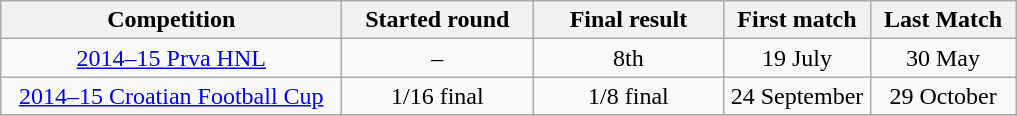<table class="wikitable" style="text-align: center;">
<tr>
<th width="220">Competition</th>
<th width="120">Started round</th>
<th width="120">Final result</th>
<th width="90">First match</th>
<th width="90">Last Match</th>
</tr>
<tr>
<td><a href='#'>2014–15 Prva HNL</a></td>
<td>–</td>
<td>8th</td>
<td>19 July</td>
<td>30 May</td>
</tr>
<tr>
<td><a href='#'>2014–15 Croatian Football Cup</a></td>
<td>1/16 final</td>
<td>1/8 final</td>
<td>24 September</td>
<td>29 October</td>
</tr>
<tr>
</tr>
</table>
